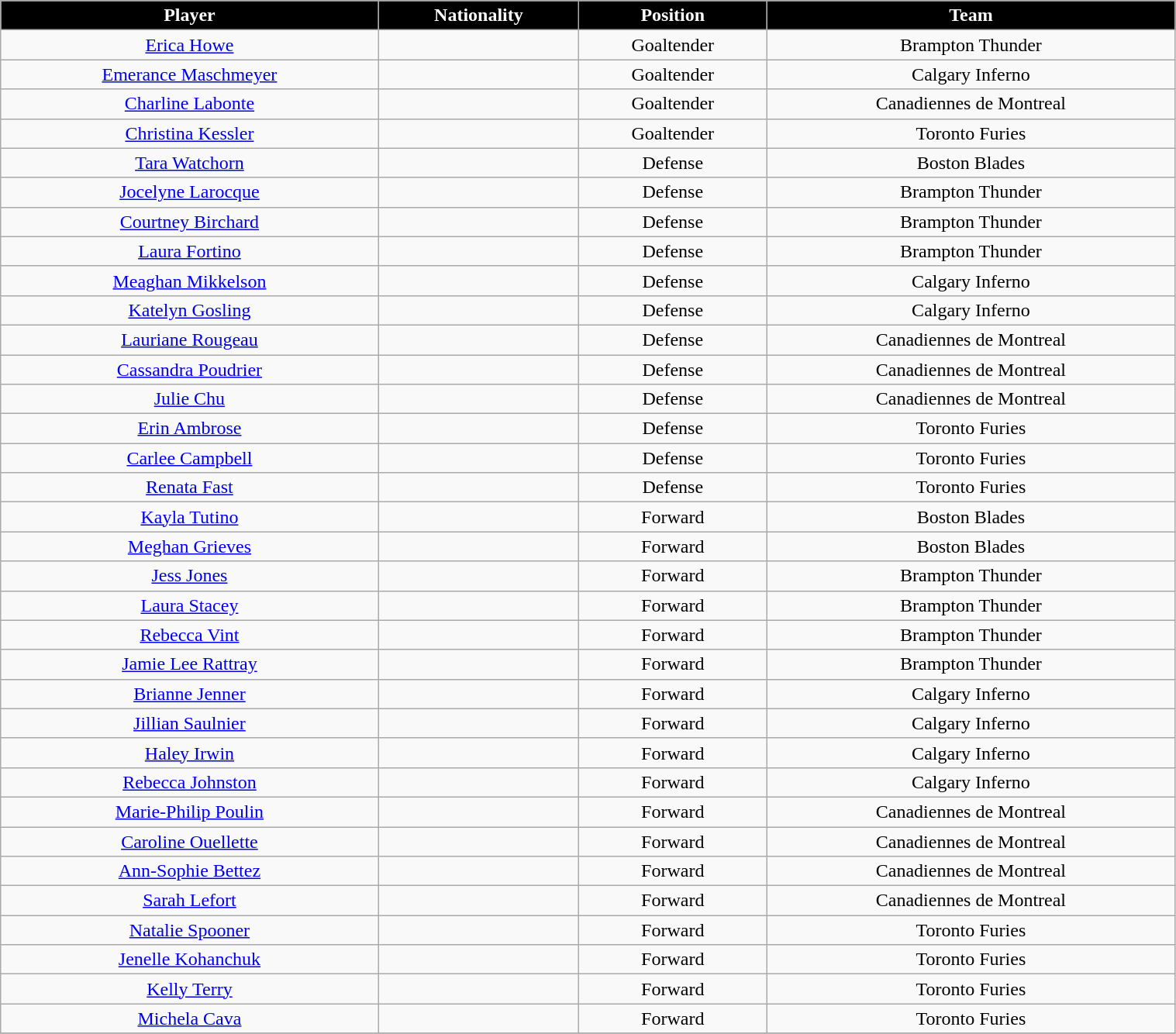<table class="wikitable" width="80%">
<tr align="center" style="background:black;color:white;">
<td><strong>Player</strong></td>
<td><strong>Nationality</strong></td>
<td><strong>Position</strong></td>
<td><strong>Team</strong></td>
</tr>
<tr align="center" bgcolor="">
<td><a href='#'>Erica Howe</a></td>
<td></td>
<td>Goaltender</td>
<td>Brampton Thunder</td>
</tr>
<tr align="center" bgcolor="">
<td><a href='#'>Emerance Maschmeyer</a></td>
<td></td>
<td>Goaltender</td>
<td>Calgary Inferno</td>
</tr>
<tr align="center" bgcolor="">
<td><a href='#'>Charline Labonte</a></td>
<td></td>
<td>Goaltender</td>
<td>Canadiennes de Montreal</td>
</tr>
<tr align="center" bgcolor="">
<td><a href='#'>Christina Kessler</a></td>
<td></td>
<td>Goaltender</td>
<td>Toronto Furies</td>
</tr>
<tr align="center" bgcolor="">
<td><a href='#'>Tara Watchorn</a></td>
<td></td>
<td>Defense</td>
<td>Boston Blades</td>
</tr>
<tr align="center" bgcolor="">
<td><a href='#'>Jocelyne Larocque</a></td>
<td></td>
<td>Defense</td>
<td>Brampton Thunder</td>
</tr>
<tr align="center" bgcolor="">
<td><a href='#'>Courtney Birchard</a></td>
<td></td>
<td>Defense</td>
<td>Brampton Thunder</td>
</tr>
<tr align="center" bgcolor="">
<td><a href='#'>Laura Fortino</a></td>
<td></td>
<td>Defense</td>
<td>Brampton Thunder</td>
</tr>
<tr align="center" bgcolor="">
<td><a href='#'>Meaghan Mikkelson</a></td>
<td></td>
<td>Defense</td>
<td>Calgary Inferno</td>
</tr>
<tr align="center" bgcolor="">
<td><a href='#'>Katelyn Gosling</a></td>
<td></td>
<td>Defense</td>
<td>Calgary Inferno</td>
</tr>
<tr align="center" bgcolor="">
<td><a href='#'>Lauriane Rougeau</a></td>
<td></td>
<td>Defense</td>
<td>Canadiennes de Montreal</td>
</tr>
<tr align="center" bgcolor="">
<td><a href='#'>Cassandra Poudrier</a></td>
<td></td>
<td>Defense</td>
<td>Canadiennes de Montreal</td>
</tr>
<tr align="center" bgcolor="">
<td><a href='#'>Julie Chu</a></td>
<td></td>
<td>Defense</td>
<td>Canadiennes de Montreal</td>
</tr>
<tr align="center" bgcolor="">
<td><a href='#'>Erin Ambrose</a></td>
<td></td>
<td>Defense</td>
<td>Toronto Furies</td>
</tr>
<tr align="center" bgcolor="">
<td><a href='#'>Carlee Campbell</a></td>
<td></td>
<td>Defense</td>
<td>Toronto Furies</td>
</tr>
<tr align="center" bgcolor="">
<td><a href='#'>Renata Fast</a></td>
<td></td>
<td>Defense</td>
<td>Toronto Furies</td>
</tr>
<tr align="center" bgcolor="">
<td><a href='#'>Kayla Tutino</a></td>
<td></td>
<td>Forward</td>
<td>Boston Blades</td>
</tr>
<tr align="center" bgcolor="">
<td><a href='#'>Meghan Grieves</a></td>
<td></td>
<td>Forward</td>
<td>Boston Blades</td>
</tr>
<tr align="center" bgcolor="">
<td><a href='#'>Jess Jones</a></td>
<td></td>
<td>Forward</td>
<td>Brampton Thunder</td>
</tr>
<tr align="center" bgcolor="">
<td><a href='#'>Laura Stacey</a></td>
<td></td>
<td>Forward</td>
<td>Brampton Thunder</td>
</tr>
<tr align="center" bgcolor="">
<td><a href='#'>Rebecca Vint</a></td>
<td></td>
<td>Forward</td>
<td>Brampton Thunder</td>
</tr>
<tr align="center" bgcolor="">
<td><a href='#'>Jamie Lee Rattray</a></td>
<td></td>
<td>Forward</td>
<td>Brampton Thunder</td>
</tr>
<tr align="center" bgcolor="">
<td><a href='#'>Brianne Jenner</a></td>
<td></td>
<td>Forward</td>
<td>Calgary Inferno</td>
</tr>
<tr align="center" bgcolor="">
<td><a href='#'>Jillian Saulnier</a></td>
<td></td>
<td>Forward</td>
<td>Calgary Inferno</td>
</tr>
<tr align="center" bgcolor="">
<td><a href='#'>Haley Irwin</a></td>
<td></td>
<td>Forward</td>
<td>Calgary Inferno</td>
</tr>
<tr align="center" bgcolor="">
<td><a href='#'>Rebecca Johnston</a></td>
<td></td>
<td>Forward</td>
<td>Calgary Inferno</td>
</tr>
<tr align="center" bgcolor="">
<td><a href='#'>Marie-Philip Poulin</a></td>
<td></td>
<td>Forward</td>
<td>Canadiennes de Montreal</td>
</tr>
<tr align="center" bgcolor="">
<td><a href='#'>Caroline Ouellette</a></td>
<td></td>
<td>Forward</td>
<td>Canadiennes de Montreal</td>
</tr>
<tr align="center" bgcolor="">
<td><a href='#'>Ann-Sophie Bettez</a></td>
<td></td>
<td>Forward</td>
<td>Canadiennes de Montreal</td>
</tr>
<tr align="center" bgcolor="">
<td><a href='#'>Sarah Lefort</a></td>
<td></td>
<td>Forward</td>
<td>Canadiennes de Montreal</td>
</tr>
<tr align="center" bgcolor="">
<td><a href='#'>Natalie Spooner</a></td>
<td></td>
<td>Forward</td>
<td>Toronto Furies</td>
</tr>
<tr align="center" bgcolor="">
<td><a href='#'>Jenelle Kohanchuk</a></td>
<td></td>
<td>Forward</td>
<td>Toronto Furies</td>
</tr>
<tr align="center" bgcolor="">
<td><a href='#'>Kelly Terry</a></td>
<td></td>
<td>Forward</td>
<td>Toronto Furies</td>
</tr>
<tr align="center" bgcolor="">
<td><a href='#'>Michela Cava</a></td>
<td></td>
<td>Forward</td>
<td>Toronto Furies</td>
</tr>
<tr align="center" bgcolor="">
</tr>
</table>
